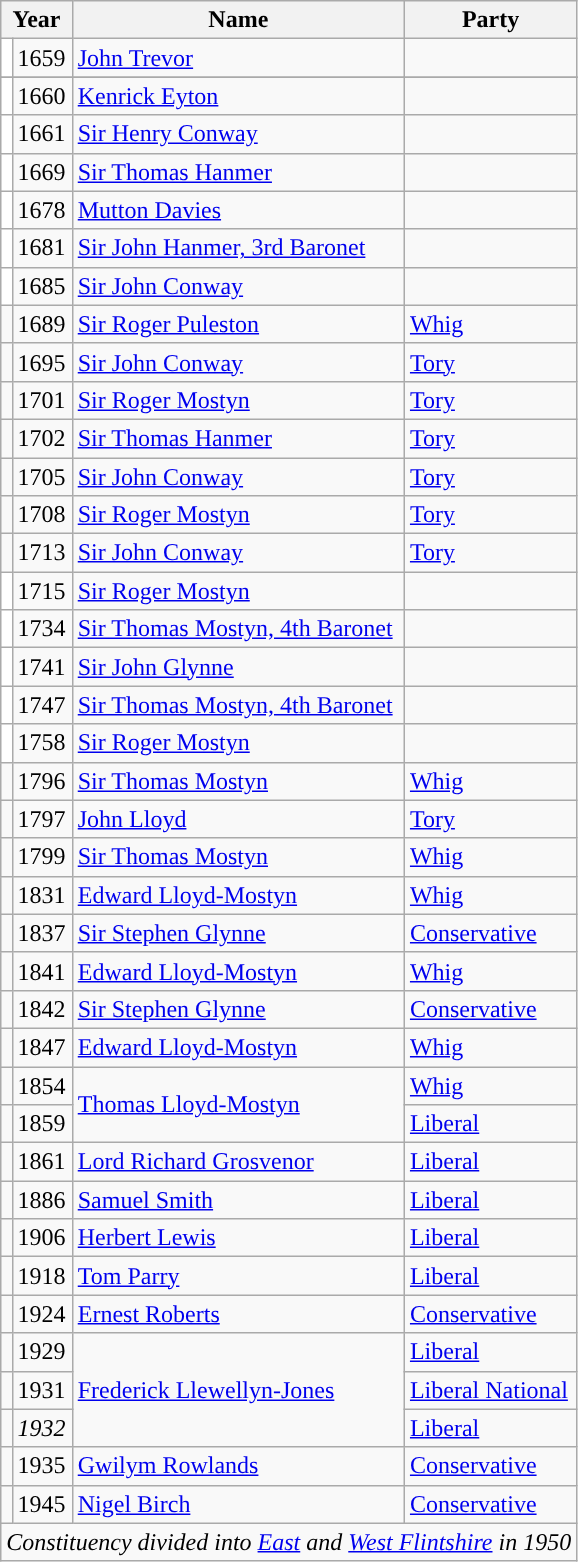<table class="wikitable">
<tr>
<th colspan="2">Year</th>
<th>Name</th>
<th>Party</th>
</tr>
<tr>
<td style="color:inherit;background-color: white"></td>
<td>1659</td>
<td><a href='#'>John Trevor</a></td>
<td></td>
</tr>
<tr>
</tr>
<tr>
<td style="color:inherit;background-color: white"></td>
<td>1660</td>
<td><a href='#'>Kenrick Eyton</a></td>
<td></td>
</tr>
<tr>
<td style="color:inherit;background-color: white"></td>
<td>1661</td>
<td><a href='#'>Sir Henry Conway</a></td>
<td></td>
</tr>
<tr>
<td style="color:inherit;background-color: white"></td>
<td>1669</td>
<td><a href='#'>Sir Thomas Hanmer</a></td>
<td></td>
</tr>
<tr>
<td style="color:inherit;background-color: white"></td>
<td>1678</td>
<td><a href='#'>Mutton Davies</a></td>
<td></td>
</tr>
<tr>
<td style="color:inherit;background-color: white"></td>
<td>1681</td>
<td><a href='#'>Sir John Hanmer, 3rd Baronet</a></td>
<td></td>
</tr>
<tr>
<td style="color:inherit;background-color: white"></td>
<td>1685</td>
<td><a href='#'>Sir John Conway</a></td>
<td></td>
</tr>
<tr>
<td style="color:inherit;background-color: "></td>
<td>1689</td>
<td><a href='#'>Sir Roger Puleston</a></td>
<td><a href='#'>Whig</a></td>
</tr>
<tr>
<td style="color:inherit;background-color: "></td>
<td>1695</td>
<td><a href='#'>Sir John Conway</a></td>
<td><a href='#'>Tory</a></td>
</tr>
<tr>
<td style="color:inherit;background-color: "></td>
<td>1701</td>
<td><a href='#'>Sir Roger Mostyn</a></td>
<td><a href='#'>Tory</a></td>
</tr>
<tr>
<td style="color:inherit;background-color: "></td>
<td>1702</td>
<td><a href='#'>Sir Thomas Hanmer</a></td>
<td><a href='#'>Tory</a></td>
</tr>
<tr>
<td style="color:inherit;background-color: "></td>
<td>1705</td>
<td><a href='#'>Sir John Conway</a></td>
<td><a href='#'>Tory</a></td>
</tr>
<tr>
<td style="color:inherit;background-color: "></td>
<td>1708</td>
<td><a href='#'>Sir Roger Mostyn</a></td>
<td><a href='#'>Tory</a></td>
</tr>
<tr>
<td style="color:inherit;background-color: "></td>
<td>1713</td>
<td><a href='#'>Sir John Conway</a></td>
<td><a href='#'>Tory</a></td>
</tr>
<tr>
<td style="color:inherit;background-color: white"></td>
<td>1715</td>
<td><a href='#'>Sir Roger Mostyn</a></td>
<td></td>
</tr>
<tr>
<td style="color:inherit;background-color: white"></td>
<td>1734</td>
<td><a href='#'>Sir Thomas Mostyn, 4th Baronet</a></td>
<td></td>
</tr>
<tr>
<td style="color:inherit;background-color: white"></td>
<td>1741</td>
<td><a href='#'>Sir John Glynne</a></td>
<td></td>
</tr>
<tr>
<td style="color:inherit;background-color: white"></td>
<td>1747</td>
<td><a href='#'>Sir Thomas Mostyn, 4th Baronet</a></td>
<td></td>
</tr>
<tr>
<td style="color:inherit;background-color: white"></td>
<td>1758</td>
<td><a href='#'>Sir Roger Mostyn</a></td>
<td></td>
</tr>
<tr>
<td style="color:inherit;background-color: "></td>
<td>1796</td>
<td><a href='#'>Sir Thomas Mostyn</a></td>
<td><a href='#'>Whig</a></td>
</tr>
<tr>
<td style="color:inherit;background-color: "></td>
<td>1797</td>
<td><a href='#'>John Lloyd</a></td>
<td><a href='#'>Tory</a></td>
</tr>
<tr>
<td style="color:inherit;background-color: "></td>
<td>1799</td>
<td><a href='#'>Sir Thomas Mostyn</a></td>
<td><a href='#'>Whig</a></td>
</tr>
<tr>
<td style="color:inherit;background-color: "></td>
<td>1831</td>
<td><a href='#'>Edward Lloyd-Mostyn</a></td>
<td><a href='#'>Whig</a></td>
</tr>
<tr>
<td style="color:inherit;background-color: "></td>
<td>1837</td>
<td><a href='#'>Sir Stephen Glynne</a></td>
<td><a href='#'>Conservative</a></td>
</tr>
<tr>
<td style="color:inherit;background-color: "></td>
<td>1841</td>
<td><a href='#'>Edward Lloyd-Mostyn</a></td>
<td><a href='#'>Whig</a></td>
</tr>
<tr>
<td style="color:inherit;background-color: "></td>
<td>1842</td>
<td><a href='#'>Sir Stephen Glynne</a></td>
<td><a href='#'>Conservative</a></td>
</tr>
<tr>
<td style="color:inherit;background-color: "></td>
<td>1847</td>
<td><a href='#'>Edward Lloyd-Mostyn</a></td>
<td><a href='#'>Whig</a></td>
</tr>
<tr>
<td style="color:inherit;background-color: "></td>
<td>1854</td>
<td rowspan="2"><a href='#'>Thomas Lloyd-Mostyn</a></td>
<td><a href='#'>Whig</a></td>
</tr>
<tr>
<td style="color:inherit;background-color: "></td>
<td>1859</td>
<td><a href='#'>Liberal</a></td>
</tr>
<tr>
<td style="color:inherit;background-color: "></td>
<td>1861</td>
<td><a href='#'>Lord Richard Grosvenor</a></td>
<td><a href='#'>Liberal</a></td>
</tr>
<tr>
<td style="color:inherit;background-color: "></td>
<td>1886</td>
<td><a href='#'>Samuel Smith</a></td>
<td><a href='#'>Liberal</a></td>
</tr>
<tr>
<td style="color:inherit;background-color: "></td>
<td>1906</td>
<td><a href='#'>Herbert Lewis</a></td>
<td><a href='#'>Liberal</a></td>
</tr>
<tr>
<td style="color:inherit;background-color: "></td>
<td>1918</td>
<td><a href='#'>Tom Parry</a></td>
<td><a href='#'>Liberal</a></td>
</tr>
<tr>
<td style="color:inherit;background-color: "></td>
<td>1924</td>
<td><a href='#'>Ernest Roberts</a></td>
<td><a href='#'>Conservative</a></td>
</tr>
<tr>
<td style="color:inherit;background-color: "></td>
<td>1929</td>
<td rowspan=3><a href='#'>Frederick Llewellyn-Jones</a></td>
<td><a href='#'>Liberal</a></td>
</tr>
<tr>
<td style="color:inherit;background-color: "></td>
<td>1931</td>
<td><a href='#'>Liberal National</a></td>
</tr>
<tr>
<td style="color:inherit;background-color: "></td>
<td><em>1932</em></td>
<td><a href='#'>Liberal</a></td>
</tr>
<tr>
<td style="color:inherit;background-color: "></td>
<td>1935</td>
<td><a href='#'>Gwilym Rowlands</a></td>
<td><a href='#'>Conservative</a></td>
</tr>
<tr>
<td style="color:inherit;background-color: "></td>
<td>1945</td>
<td><a href='#'>Nigel Birch</a></td>
<td><a href='#'>Conservative</a></td>
</tr>
<tr>
<td colspan="4"><em>Constituency divided into <a href='#'>East</a> and <a href='#'>West Flintshire</a> in 1950</em></td>
</tr>
</table>
